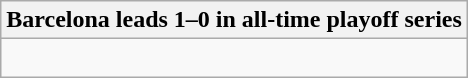<table class="wikitable collapsible collapsed">
<tr>
<th>Barcelona leads 1–0 in all-time playoff series</th>
</tr>
<tr>
<td><br></td>
</tr>
</table>
